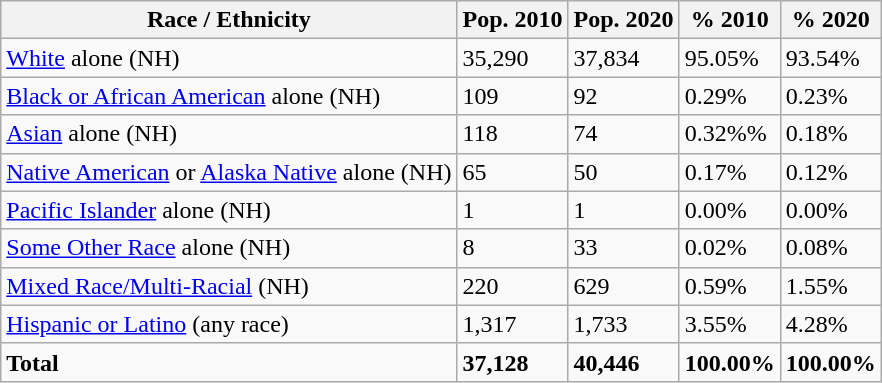<table class="wikitable">
<tr>
<th>Race / Ethnicity</th>
<th>Pop. 2010</th>
<th>Pop. 2020</th>
<th>% 2010</th>
<th>% 2020</th>
</tr>
<tr>
<td><a href='#'>White</a> alone (NH)</td>
<td>35,290</td>
<td>37,834</td>
<td>95.05%</td>
<td>93.54%</td>
</tr>
<tr>
<td><a href='#'>Black or African American</a> alone (NH)</td>
<td>109</td>
<td>92</td>
<td>0.29%</td>
<td>0.23%</td>
</tr>
<tr>
<td><a href='#'>Asian</a> alone (NH)</td>
<td>118</td>
<td>74</td>
<td>0.32%%</td>
<td>0.18%</td>
</tr>
<tr>
<td><a href='#'>Native American</a> or <a href='#'>Alaska Native</a> alone (NH)</td>
<td>65</td>
<td>50</td>
<td>0.17%</td>
<td>0.12%</td>
</tr>
<tr>
<td><a href='#'>Pacific Islander</a> alone (NH)</td>
<td>1</td>
<td>1</td>
<td>0.00%</td>
<td>0.00%</td>
</tr>
<tr>
<td><a href='#'>Some Other Race</a> alone (NH)</td>
<td>8</td>
<td>33</td>
<td>0.02%</td>
<td>0.08%</td>
</tr>
<tr>
<td><a href='#'>Mixed Race/Multi-Racial</a> (NH)</td>
<td>220</td>
<td>629</td>
<td>0.59%</td>
<td>1.55%</td>
</tr>
<tr>
<td><a href='#'>Hispanic or Latino</a> (any race)</td>
<td>1,317</td>
<td>1,733</td>
<td>3.55%</td>
<td>4.28%</td>
</tr>
<tr>
<td><strong>Total</strong></td>
<td><strong>37,128</strong></td>
<td><strong>40,446</strong></td>
<td><strong>100.00%</strong></td>
<td><strong>100.00%</strong></td>
</tr>
</table>
